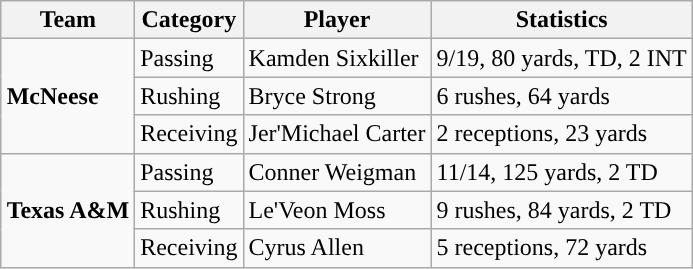<table class="wikitable" style="float: right;">
<tr>
<th>Team</th>
<th>Category</th>
<th>Player</th>
<th>Statistics</th>
</tr>
<tr>
<td rowspan=3><strong>McNeese</strong></td>
<td>Passing</td>
<td>Kamden Sixkiller</td>
<td>9/19, 80 yards, TD, 2 INT</td>
</tr>
<tr>
<td>Rushing</td>
<td>Bryce Strong</td>
<td>6 rushes, 64 yards</td>
</tr>
<tr>
<td>Receiving</td>
<td>Jer'Michael Carter</td>
<td>2 receptions, 23 yards</td>
</tr>
<tr>
<td rowspan=3><strong>Texas A&M</strong></td>
<td>Passing</td>
<td>Conner Weigman</td>
<td>11/14, 125 yards, 2 TD</td>
</tr>
<tr>
<td>Rushing</td>
<td>Le'Veon Moss</td>
<td>9 rushes, 84 yards, 2 TD</td>
</tr>
<tr>
<td>Receiving</td>
<td>Cyrus Allen</td>
<td>5 receptions, 72 yards</td>
</tr>
</table>
